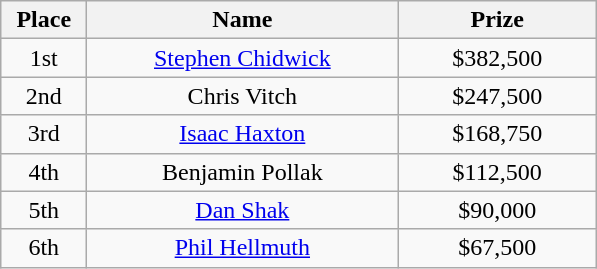<table class="wikitable">
<tr>
<th width="50">Place</th>
<th width="200">Name</th>
<th width="125">Prize</th>
</tr>
<tr>
<td align = "center">1st</td>
<td align = "center"><a href='#'>Stephen Chidwick</a></td>
<td align = "center">$382,500</td>
</tr>
<tr>
<td align = "center">2nd</td>
<td align = "center">Chris Vitch</td>
<td align = "center">$247,500</td>
</tr>
<tr>
<td align = "center">3rd</td>
<td align = "center"><a href='#'>Isaac Haxton</a></td>
<td align = "center">$168,750</td>
</tr>
<tr>
<td align = "center">4th</td>
<td align = "center">Benjamin Pollak</td>
<td align = "center">$112,500</td>
</tr>
<tr>
<td align = "center">5th</td>
<td align = "center"><a href='#'>Dan Shak</a></td>
<td align = "center">$90,000</td>
</tr>
<tr>
<td align = "center">6th</td>
<td align = "center"><a href='#'>Phil Hellmuth</a></td>
<td align = "center">$67,500</td>
</tr>
</table>
